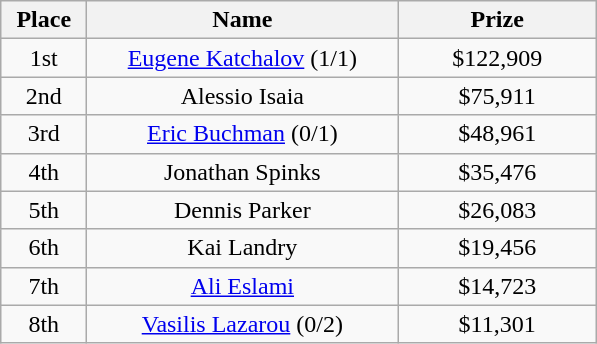<table class="wikitable">
<tr>
<th width="50">Place</th>
<th width="200">Name</th>
<th width="125">Prize</th>
</tr>
<tr>
<td align = "center">1st</td>
<td align = "center"><a href='#'>Eugene Katchalov</a> (1/1)</td>
<td align = "center">$122,909</td>
</tr>
<tr>
<td align = "center">2nd</td>
<td align = "center">Alessio Isaia</td>
<td align = "center">$75,911</td>
</tr>
<tr>
<td align = "center">3rd</td>
<td align = "center"><a href='#'>Eric Buchman</a> (0/1)</td>
<td align = "center">$48,961</td>
</tr>
<tr>
<td align = "center">4th</td>
<td align = "center">Jonathan Spinks</td>
<td align = "center">$35,476</td>
</tr>
<tr>
<td align = "center">5th</td>
<td align = "center">Dennis Parker</td>
<td align = "center">$26,083</td>
</tr>
<tr>
<td align = "center">6th</td>
<td align = "center">Kai Landry</td>
<td align = "center">$19,456</td>
</tr>
<tr>
<td align = "center">7th</td>
<td align = "center"><a href='#'>Ali Eslami</a></td>
<td align = "center">$14,723</td>
</tr>
<tr>
<td align = "center">8th</td>
<td align = "center"><a href='#'>Vasilis Lazarou</a> (0/2)</td>
<td align = "center">$11,301</td>
</tr>
</table>
